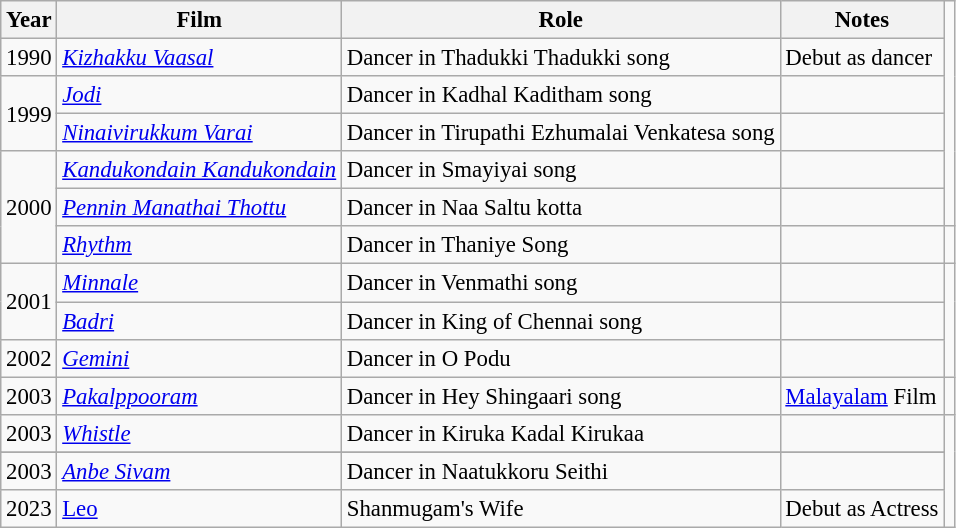<table class="wikitable" style="font-size: 95%;">
<tr>
<th>Year</th>
<th>Film</th>
<th>Role</th>
<th>Notes</th>
</tr>
<tr>
<td rowspan="1">1990</td>
<td><em><a href='#'>Kizhakku Vaasal</a></em></td>
<td>Dancer in Thadukki Thadukki song</td>
<td>Debut as dancer</td>
</tr>
<tr>
<td rowspan="2">1999</td>
<td><em><a href='#'>Jodi</a></em></td>
<td>Dancer in Kadhal Kaditham song</td>
<td></td>
</tr>
<tr>
<td><em><a href='#'>Ninaivirukkum Varai</a></em></td>
<td>Dancer in Tirupathi Ezhumalai Venkatesa song</td>
<td></td>
</tr>
<tr>
<td rowspan="3">2000</td>
<td><em><a href='#'>Kandukondain Kandukondain</a></em></td>
<td>Dancer in Smayiyai song</td>
<td></td>
</tr>
<tr>
<td><em><a href='#'>Pennin Manathai Thottu</a></em></td>
<td>Dancer in Naa Saltu kotta</td>
<td></td>
</tr>
<tr>
<td><em><a href='#'>Rhythm</a></em></td>
<td>Dancer in Thaniye Song</td>
<td></td>
<td></td>
</tr>
<tr>
<td rowspan=2">2001</td>
<td><em><a href='#'>Minnale</a></em></td>
<td>Dancer in Venmathi song</td>
<td></td>
</tr>
<tr>
<td><em><a href='#'>Badri</a></em></td>
<td>Dancer in King of Chennai song</td>
<td></td>
</tr>
<tr>
<td rowspan="1">2002</td>
<td><em><a href='#'>Gemini</a></em></td>
<td>Dancer in O Podu</td>
<td></td>
</tr>
<tr>
<td>2003</td>
<td><em><a href='#'>Pakalppooram</a></em></td>
<td>Dancer in Hey Shingaari song</td>
<td><a href='#'>Malayalam</a> Film</td>
<td></td>
</tr>
<tr>
<td rowspan="1">2003</td>
<td><em><a href='#'>Whistle</a></em></td>
<td>Dancer in Kiruka Kadal Kirukaa</td>
<td></td>
</tr>
<tr>
</tr>
<tr>
<td rowspan="1">2003</td>
<td><em><a href='#'>Anbe Sivam</a></em></td>
<td>Dancer in Naatukkoru Seithi</td>
<td></td>
</tr>
<tr>
<td>2023</td>
<td><a href='#'>Leo</a></td>
<td>Shanmugam's Wife</td>
<td>Debut as Actress</td>
</tr>
</table>
